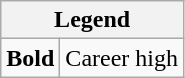<table class="wikitable mw-collapsible mw-collapsed">
<tr>
<th colspan="2">Legend</th>
</tr>
<tr>
<td><strong>Bold</strong></td>
<td>Career high</td>
</tr>
</table>
